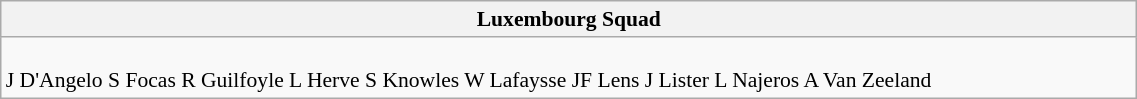<table class="wikitable" style="text-align:left; font-size:90%; width:60%">
<tr>
<th colspan="100%">Luxembourg Squad</th>
</tr>
<tr valign="top">
<td><br>J D'Angelo S Focas R Guilfoyle L Herve S Knowles W Lafaysse JF Lens J Lister L Najeros A Van Zeeland</td>
</tr>
</table>
